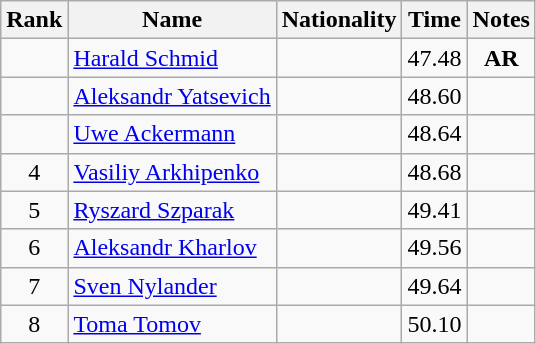<table class="wikitable sortable" style="text-align:center">
<tr>
<th>Rank</th>
<th>Name</th>
<th>Nationality</th>
<th>Time</th>
<th>Notes</th>
</tr>
<tr>
<td></td>
<td align=left><a href='#'>Harald Schmid</a></td>
<td align=left></td>
<td>47.48</td>
<td><strong>AR</strong></td>
</tr>
<tr>
<td></td>
<td align=left><a href='#'>Aleksandr Yatsevich</a></td>
<td align=left></td>
<td>48.60</td>
<td></td>
</tr>
<tr>
<td></td>
<td align=left><a href='#'>Uwe Ackermann</a></td>
<td align=left></td>
<td>48.64</td>
<td></td>
</tr>
<tr>
<td>4</td>
<td align=left><a href='#'>Vasiliy Arkhipenko</a></td>
<td align=left></td>
<td>48.68</td>
<td></td>
</tr>
<tr>
<td>5</td>
<td align=left><a href='#'>Ryszard Szparak</a></td>
<td align=left></td>
<td>49.41</td>
<td></td>
</tr>
<tr>
<td>6</td>
<td align=left><a href='#'>Aleksandr Kharlov</a></td>
<td align=left></td>
<td>49.56</td>
<td></td>
</tr>
<tr>
<td>7</td>
<td align=left><a href='#'>Sven Nylander</a></td>
<td align=left></td>
<td>49.64</td>
<td></td>
</tr>
<tr>
<td>8</td>
<td align=left><a href='#'>Toma Tomov</a></td>
<td align=left></td>
<td>50.10</td>
<td></td>
</tr>
</table>
